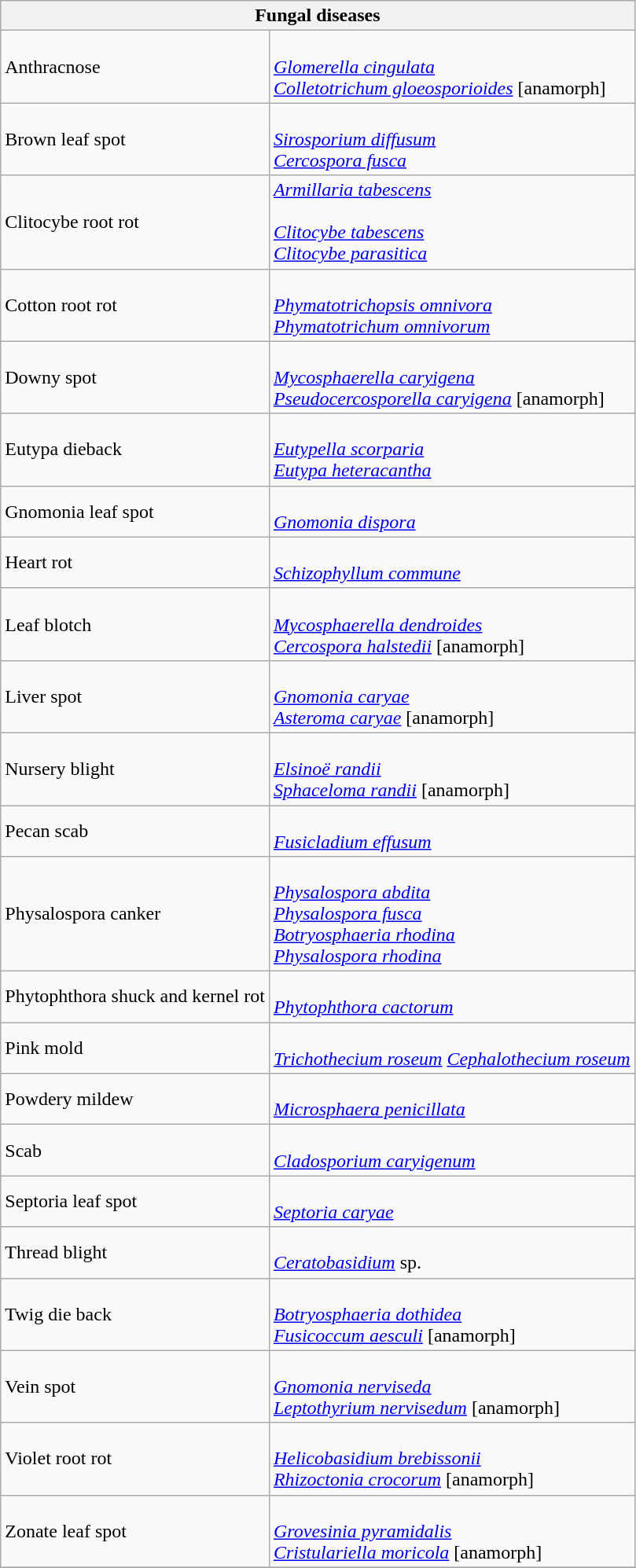<table class="wikitable" style="clear">
<tr>
<th colspan=2><strong>Fungal diseases</strong><br></th>
</tr>
<tr>
<td>Anthracnose</td>
<td><br><em><a href='#'>Glomerella cingulata</a></em><br>
<em><a href='#'>Colletotrichum gloeosporioides</a></em> [anamorph]</td>
</tr>
<tr>
<td>Brown leaf spot</td>
<td><br><em><a href='#'>Sirosporium diffusum</a></em> <br>
 <em><a href='#'>Cercospora fusca</a></em></td>
</tr>
<tr>
<td>Clitocybe root rot</td>
<td><em><a href='#'>Armillaria tabescens</a></em> <br><br> <em><a href='#'>Clitocybe tabescens</a></em> <br>
 <em><a href='#'>Clitocybe parasitica</a></em></td>
</tr>
<tr>
<td>Cotton root rot</td>
<td><br><em><a href='#'>Phymatotrichopsis omnivora</a></em> <br>
 <em><a href='#'>Phymatotrichum omnivorum</a></em></td>
</tr>
<tr>
<td>Downy spot</td>
<td><br><em><a href='#'>Mycosphaerella caryigena</a></em><br>
<em><a href='#'>Pseudocercosporella caryigena</a></em> [anamorph]</td>
</tr>
<tr>
<td>Eutypa dieback</td>
<td><br><em><a href='#'>Eutypella scorparia</a></em> <br>
 <em><a href='#'>Eutypa heteracantha</a></em></td>
</tr>
<tr>
<td>Gnomonia leaf spot</td>
<td><br><em><a href='#'>Gnomonia dispora</a></em></td>
</tr>
<tr>
<td>Heart rot</td>
<td><br><em><a href='#'>Schizophyllum commune</a></em></td>
</tr>
<tr>
<td>Leaf blotch</td>
<td><br><em><a href='#'>Mycosphaerella dendroides</a></em> <br>
 <em><a href='#'>Cercospora halstedii</a></em> [anamorph]</td>
</tr>
<tr>
<td>Liver spot</td>
<td><br><em><a href='#'>Gnomonia caryae</a></em><br>
<em><a href='#'>Asteroma caryae</a></em> [anamorph]</td>
</tr>
<tr>
<td>Nursery blight</td>
<td><br><em><a href='#'>Elsinoë randii</a></em><br>
<em><a href='#'>Sphaceloma randii</a></em> [anamorph]</td>
</tr>
<tr>
<td>Pecan scab</td>
<td><br><em><a href='#'>Fusicladium effusum</a></em></td>
</tr>
<tr>
<td>Physalospora canker</td>
<td><br><em><a href='#'>Physalospora abdita</a></em><br>
 <em><a href='#'>Physalospora fusca</a></em><br>
<em><a href='#'>Botryosphaeria rhodina</a></em> <br>
 <em><a href='#'>Physalospora rhodina</a></em></td>
</tr>
<tr>
<td>Phytophthora shuck and kernel rot</td>
<td><br><em><a href='#'>Phytophthora cactorum</a></em></td>
</tr>
<tr>
<td>Pink mold</td>
<td><br><em><a href='#'>Trichothecium roseum</a></em> 
 <em><a href='#'>Cephalothecium roseum</a></em></td>
</tr>
<tr>
<td>Powdery mildew</td>
<td><br><em><a href='#'>Microsphaera penicillata</a></em></td>
</tr>
<tr>
<td>Scab</td>
<td><br><em><a href='#'>Cladosporium caryigenum</a></em></td>
</tr>
<tr>
<td>Septoria leaf spot</td>
<td><br><em><a href='#'>Septoria caryae</a></em></td>
</tr>
<tr>
<td>Thread blight</td>
<td><br><em><a href='#'>Ceratobasidium</a></em> sp.</td>
</tr>
<tr>
<td>Twig die back</td>
<td><br><em><a href='#'>Botryosphaeria dothidea</a></em><br>
<em><a href='#'>Fusicoccum aesculi</a></em> [anamorph]</td>
</tr>
<tr>
<td>Vein spot</td>
<td><br><em><a href='#'>Gnomonia nerviseda</a></em><br>
<em><a href='#'>Leptothyrium nervisedum</a></em> [anamorph]</td>
</tr>
<tr>
<td>Violet root rot</td>
<td><br><em><a href='#'>Helicobasidium brebissonii</a></em><br>
<em><a href='#'>Rhizoctonia crocorum</a></em> [anamorph]</td>
</tr>
<tr>
<td>Zonate leaf spot</td>
<td><br><em><a href='#'>Grovesinia pyramidalis</a></em><br>
<em><a href='#'>Cristulariella moricola</a></em> [anamorph]</td>
</tr>
<tr>
</tr>
</table>
